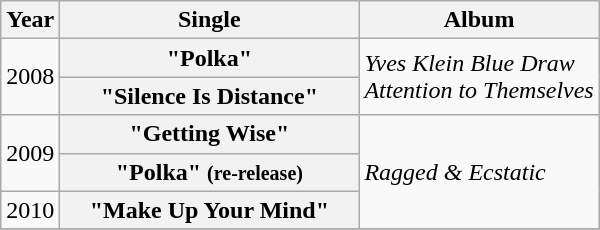<table class="wikitable plainrowheaders" style="text-align:center;">
<tr>
<th>Year</th>
<th style="width:12em;">Single</th>
<th>Album</th>
</tr>
<tr>
<td rowspan="2">2008</td>
<th scope="row">"Polka"</th>
<td align="left" rowspan="2"><em>Yves Klein Blue Draw<br>Attention to Themselves</em></td>
</tr>
<tr>
<th scope="row">"Silence Is Distance"</th>
</tr>
<tr>
<td rowspan="2">2009</td>
<th scope="row">"Getting Wise"</th>
<td align="left" rowspan="3"><em>Ragged & Ecstatic</em></td>
</tr>
<tr>
<th scope="row">"Polka" <small>(re-release)</small></th>
</tr>
<tr>
<td>2010</td>
<th scope="row">"Make Up Your Mind"</th>
</tr>
<tr>
</tr>
</table>
